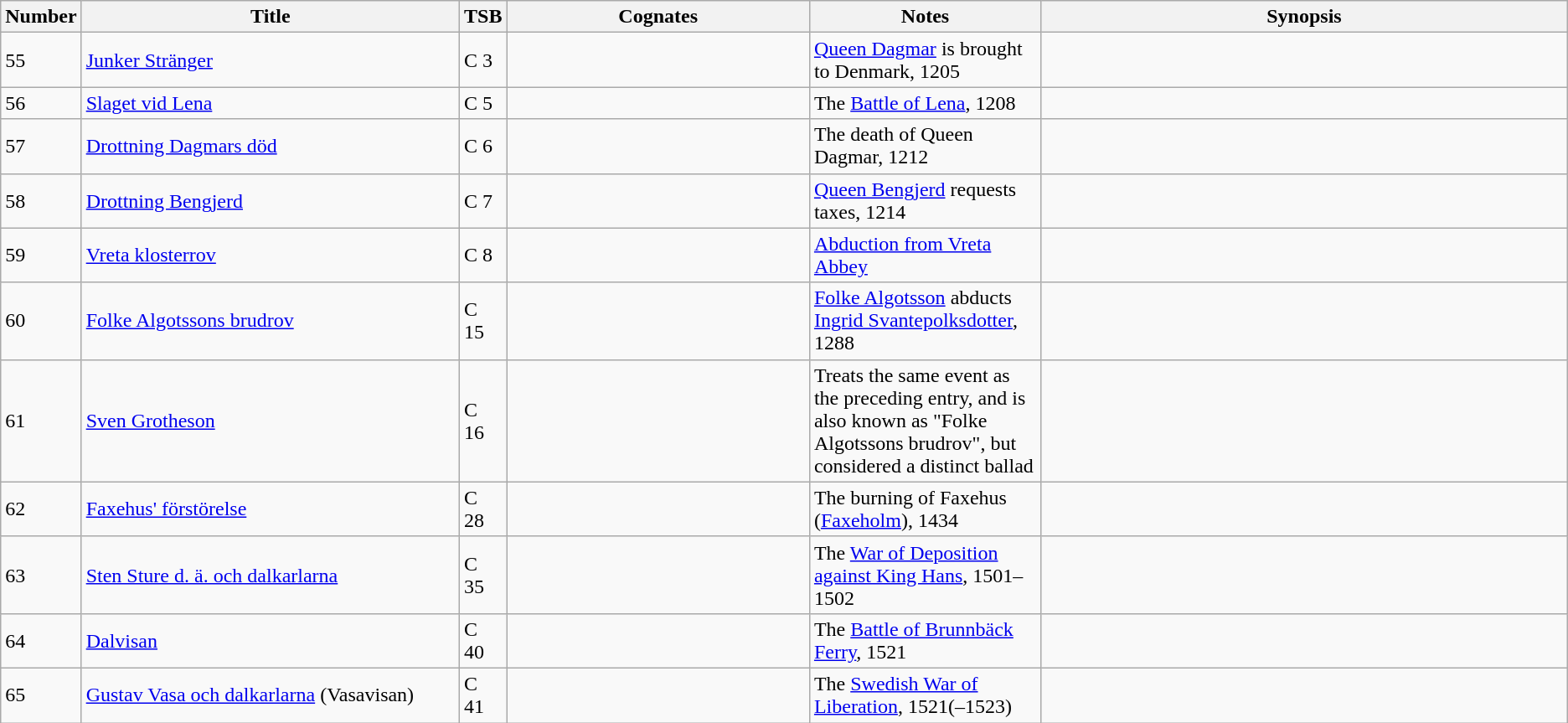<table class="wikitable sortable">
<tr>
<th scope="col" style="width: 2.5%;">Number</th>
<th scope="col" style="width: 25%;">Title</th>
<th scope="col" style="width: 2.5%;">TSB</th>
<th scope="col" style="width: 20%;">Cognates</th>
<th scope="col" style="width: 15%;">Notes</th>
<th scope="col" style="width: 35%;">Synopsis</th>
</tr>
<tr>
<td>55</td>
<td><a href='#'>Junker Stränger</a></td>
<td>C 3</td>
<td></td>
<td><a href='#'>Queen Dagmar</a> is brought to Denmark, 1205</td>
<td></td>
</tr>
<tr>
<td>56</td>
<td><a href='#'>Slaget vid Lena</a></td>
<td>C 5</td>
<td></td>
<td>The <a href='#'>Battle of Lena</a>, 1208</td>
<td></td>
</tr>
<tr>
<td>57</td>
<td><a href='#'>Drottning Dagmars död</a></td>
<td>C 6</td>
<td></td>
<td>The death of Queen Dagmar, 1212</td>
<td></td>
</tr>
<tr>
<td>58</td>
<td><a href='#'>Drottning Bengjerd</a></td>
<td>C 7</td>
<td></td>
<td><a href='#'>Queen Bengjerd</a> requests taxes, 1214</td>
<td></td>
</tr>
<tr>
<td>59</td>
<td><a href='#'>Vreta klosterrov</a></td>
<td>C 8</td>
<td></td>
<td><a href='#'>Abduction from Vreta Abbey</a></td>
<td></td>
</tr>
<tr>
<td>60</td>
<td><a href='#'>Folke Algotssons brudrov</a></td>
<td>C 15</td>
<td></td>
<td><a href='#'>Folke Algotsson</a> abducts <a href='#'>Ingrid Svantepolksdotter</a>, 1288</td>
<td></td>
</tr>
<tr>
<td>61</td>
<td><a href='#'>Sven Grotheson</a></td>
<td>C 16</td>
<td></td>
<td>Treats the same event as the preceding entry, and is also known as "Folke Algotssons brudrov", but considered a distinct ballad</td>
<td></td>
</tr>
<tr>
<td>62</td>
<td><a href='#'>Faxehus' förstörelse</a></td>
<td>C 28</td>
<td></td>
<td>The burning of Faxehus (<a href='#'>Faxeholm</a>), 1434</td>
<td></td>
</tr>
<tr>
<td>63</td>
<td><a href='#'>Sten Sture d. ä. och dalkarlarna</a></td>
<td>C 35</td>
<td></td>
<td>The <a href='#'>War of Deposition against King Hans</a>, 1501–1502</td>
<td></td>
</tr>
<tr>
<td>64</td>
<td><a href='#'>Dalvisan</a></td>
<td>C 40</td>
<td></td>
<td>The <a href='#'>Battle of Brunnbäck Ferry</a>, 1521</td>
<td></td>
</tr>
<tr>
<td>65</td>
<td><a href='#'>Gustav Vasa och dalkarlarna</a> (Vasavisan)</td>
<td>C 41</td>
<td></td>
<td>The <a href='#'>Swedish War of Liberation</a>, 1521(–1523)</td>
<td></td>
</tr>
</table>
